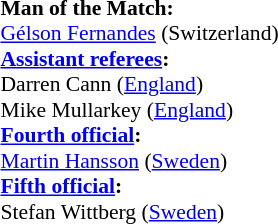<table width=50% style="font-size: 90%">
<tr>
<td><br><strong>Man of the Match:</strong>
<br><a href='#'>Gélson Fernandes</a> (Switzerland)<br><strong><a href='#'>Assistant referees</a>:</strong>
<br>Darren Cann (<a href='#'>England</a>)
<br>Mike Mullarkey (<a href='#'>England</a>)
<br><strong><a href='#'>Fourth official</a>:</strong>
<br><a href='#'>Martin Hansson</a> (<a href='#'>Sweden</a>)
<br><strong><a href='#'>Fifth official</a>:</strong>
<br>Stefan Wittberg (<a href='#'>Sweden</a>)</td>
</tr>
</table>
